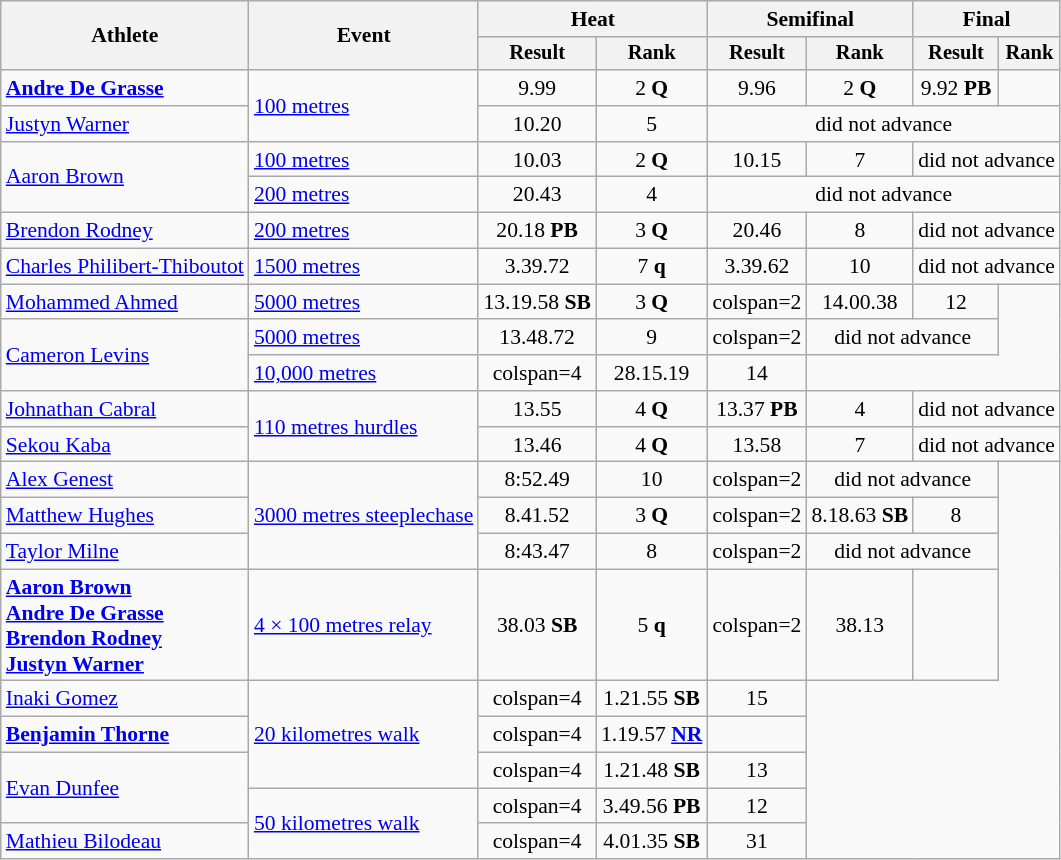<table class="wikitable" style="font-size:90%">
<tr>
<th rowspan="2">Athlete</th>
<th rowspan="2">Event</th>
<th colspan="2">Heat</th>
<th colspan="2">Semifinal</th>
<th colspan="2">Final</th>
</tr>
<tr style="font-size:95%">
<th>Result</th>
<th>Rank</th>
<th>Result</th>
<th>Rank</th>
<th>Result</th>
<th>Rank</th>
</tr>
<tr style=text-align:center>
<td style=text-align:left><strong><a href='#'>Andre De Grasse</a></strong></td>
<td style=text-align:left rowspan=2><a href='#'>100 metres</a></td>
<td>9.99</td>
<td>2 <strong>Q</strong></td>
<td>9.96</td>
<td>2 <strong>Q</strong></td>
<td>9.92 <strong>PB</strong></td>
<td></td>
</tr>
<tr style=text-align:center>
<td style=text-align:left><a href='#'>Justyn Warner</a></td>
<td>10.20</td>
<td>5</td>
<td colspan=4>did not advance</td>
</tr>
<tr style=text-align:center>
<td style=text-align:left rowspan=2><a href='#'>Aaron Brown</a></td>
<td style=text-align:left><a href='#'>100 metres</a></td>
<td>10.03</td>
<td>2 <strong>Q</strong></td>
<td>10.15</td>
<td>7</td>
<td colspan=2>did not advance</td>
</tr>
<tr style=text-align:center>
<td style=text-align:left><a href='#'>200 metres</a></td>
<td>20.43</td>
<td>4</td>
<td colspan=4>did not advance</td>
</tr>
<tr style=text-align:center>
<td style=text-align:left><a href='#'>Brendon Rodney</a></td>
<td style=text-align:left><a href='#'>200 metres</a></td>
<td>20.18 <strong>PB</strong></td>
<td>3 <strong>Q</strong></td>
<td>20.46</td>
<td>8</td>
<td colspan=2>did not advance</td>
</tr>
<tr style=text-align:center>
<td style=text-align:left><a href='#'>Charles Philibert-Thiboutot</a></td>
<td style=text-align:left><a href='#'>1500 metres</a></td>
<td>3.39.72</td>
<td>7 <strong>q</strong></td>
<td>3.39.62</td>
<td>10</td>
<td colspan=2>did not advance</td>
</tr>
<tr style=text-align:center>
<td style=text-align:left><a href='#'>Mohammed Ahmed</a></td>
<td style=text-align:left><a href='#'>5000 metres</a></td>
<td>13.19.58 <strong>SB</strong></td>
<td>3 <strong>Q</strong></td>
<td>colspan=2 </td>
<td>14.00.38</td>
<td>12</td>
</tr>
<tr style=text-align:center>
<td style=text-align:left rowspan=2><a href='#'>Cameron Levins</a></td>
<td style=text-align:left><a href='#'>5000 metres</a></td>
<td>13.48.72</td>
<td>9</td>
<td>colspan=2 </td>
<td colspan=2>did not advance</td>
</tr>
<tr style=text-align:center>
<td style=text-align:left><a href='#'>10,000 metres</a></td>
<td>colspan=4 </td>
<td>28.15.19</td>
<td>14</td>
</tr>
<tr style=text-align:center>
<td style=text-align:left><a href='#'>Johnathan Cabral</a></td>
<td style=text-align:left rowspan=2><a href='#'>110 metres hurdles</a></td>
<td>13.55</td>
<td>4 <strong>Q</strong></td>
<td>13.37 <strong>PB</strong></td>
<td>4</td>
<td colspan=2>did not advance</td>
</tr>
<tr style=text-align:center>
<td style=text-align:left><a href='#'>Sekou Kaba</a></td>
<td>13.46</td>
<td>4  <strong>Q</strong></td>
<td>13.58</td>
<td>7</td>
<td colspan=4>did not advance</td>
</tr>
<tr style=text-align:center>
<td style=text-align:left><a href='#'>Alex Genest</a></td>
<td style=text-align:left rowspan=3><a href='#'>3000 metres steeplechase</a></td>
<td>8:52.49</td>
<td>10</td>
<td>colspan=2 </td>
<td colspan=2>did not advance</td>
</tr>
<tr style=text-align:center>
<td style=text-align:left><a href='#'>Matthew Hughes</a></td>
<td>8.41.52</td>
<td>3 <strong>Q</strong></td>
<td>colspan=2 </td>
<td>8.18.63  <strong>SB</strong></td>
<td>8</td>
</tr>
<tr style=text-align:center>
<td style=text-align:left><a href='#'>Taylor Milne</a></td>
<td>8:43.47</td>
<td>8</td>
<td>colspan=2 </td>
<td colspan=2>did not advance</td>
</tr>
<tr style=text-align:center>
<td style=text-align:left><strong><a href='#'>Aaron Brown</a><br><a href='#'>Andre De Grasse</a><br><a href='#'>Brendon Rodney</a><br><a href='#'>Justyn Warner</a></strong></td>
<td style=text-align:left><a href='#'>4 × 100 metres relay</a></td>
<td>38.03 <strong>SB</strong></td>
<td>5 <strong>q</strong></td>
<td>colspan=2 </td>
<td>38.13</td>
<td></td>
</tr>
<tr style=text-align:center>
<td style=text-align:left><a href='#'>Inaki Gomez</a></td>
<td style=text-align:left rowspan=3><a href='#'>20 kilometres walk</a></td>
<td>colspan=4 </td>
<td>1.21.55 <strong>SB</strong></td>
<td>15</td>
</tr>
<tr style=text-align:center>
<td style=text-align:left><strong><a href='#'>Benjamin Thorne</a></strong></td>
<td>colspan=4 </td>
<td>1.19.57 <strong><a href='#'>NR</a></strong></td>
<td></td>
</tr>
<tr style=text-align:center>
<td style=text-align:left rowspan=2><a href='#'>Evan Dunfee</a></td>
<td>colspan=4 </td>
<td>1.21.48 <strong>SB</strong></td>
<td>13</td>
</tr>
<tr style=text-align:center>
<td style=text-align:left rowspan=2><a href='#'>50 kilometres walk</a></td>
<td>colspan=4 </td>
<td>3.49.56 <strong>PB</strong></td>
<td>12</td>
</tr>
<tr style=text-align:center>
<td style=text-align:left><a href='#'>Mathieu Bilodeau</a></td>
<td>colspan=4 </td>
<td>4.01.35 <strong>SB</strong></td>
<td>31</td>
</tr>
</table>
